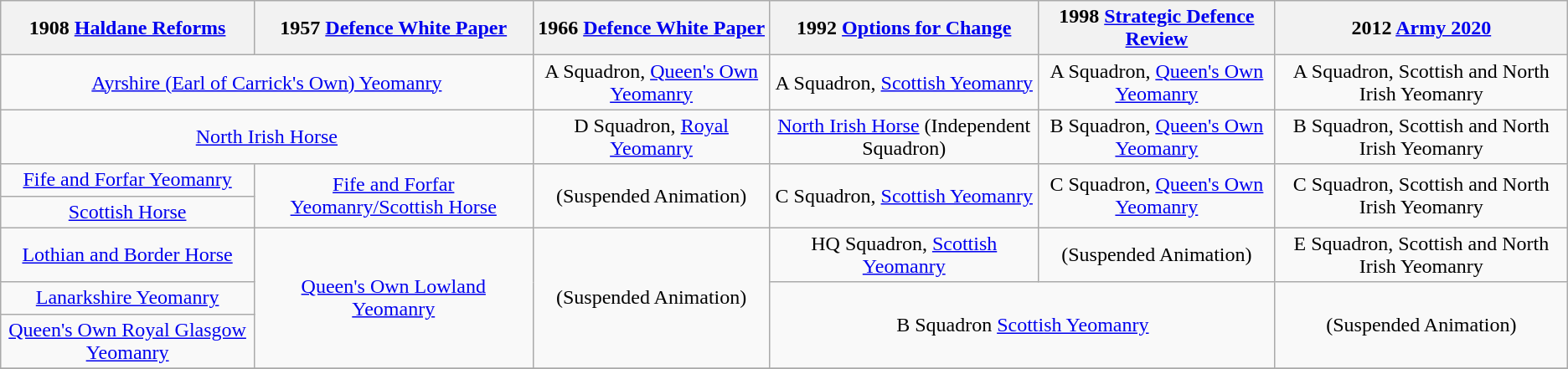<table class="wikitable">
<tr>
<th>1908 <a href='#'>Haldane Reforms</a></th>
<th>1957 <a href='#'>Defence White Paper</a></th>
<th>1966 <a href='#'>Defence White Paper</a></th>
<th>1992 <a href='#'>Options for Change</a></th>
<th>1998 <a href='#'>Strategic Defence Review</a></th>
<th>2012 <a href='#'>Army 2020</a></th>
</tr>
<tr>
<td rowspan="1" colspan="2" style="text-align: center;"><a href='#'>Ayrshire (Earl of Carrick's Own) Yeomanry</a></td>
<td rowspan="1" colspan="1" style="text-align: center;">A Squadron, <a href='#'>Queen's Own Yeomanry</a></td>
<td rowspan="1" colspan="1" style="text-align: center;">A Squadron, <a href='#'>Scottish Yeomanry</a></td>
<td rowspan="1" colspan="1" style="text-align: center;">A Squadron, <a href='#'>Queen's Own Yeomanry</a></td>
<td rowspan="1" colspan="1" style="text-align: center;">A Squadron, Scottish and North Irish Yeomanry</td>
</tr>
<tr>
<td rowspan="1" colspan="2" style="text-align: center;"><a href='#'>North Irish Horse</a></td>
<td rowspan="1" colspan="1" style="text-align: center;">D Squadron, <a href='#'>Royal Yeomanry</a></td>
<td rowspan="1" colspan="1" style="text-align: center;"><a href='#'>North Irish Horse</a> (Independent Squadron)</td>
<td rowspan="1" colspan="1" style="text-align: center;">B Squadron, <a href='#'>Queen's Own Yeomanry</a></td>
<td rowspan="1" colspan="1" style="text-align: center;">B Squadron, Scottish and North Irish Yeomanry</td>
</tr>
<tr>
<td rowspan="1" colspan="1" style="text-align: center;"><a href='#'>Fife and Forfar Yeomanry</a></td>
<td rowspan="2" colspan="1" style="text-align: center;"><a href='#'>Fife and Forfar Yeomanry/Scottish Horse</a></td>
<td rowspan="2" colspan="1" style="text-align: center;">(Suspended Animation)</td>
<td rowspan="2" colspan="1" style="text-align: center;">C Squadron, <a href='#'>Scottish Yeomanry</a></td>
<td rowspan="2" colspan="1" style="text-align: center;">C Squadron, <a href='#'>Queen's Own Yeomanry</a></td>
<td rowspan="2" colspan="1" style="text-align: center;">C Squadron, Scottish and North Irish Yeomanry</td>
</tr>
<tr>
<td rowspan="1" colspan="1" style="text-align: center;"><a href='#'>Scottish Horse</a></td>
</tr>
<tr>
<td rowspan="1" colspan="1" style="text-align: center;"><a href='#'>Lothian and Border Horse</a></td>
<td rowspan="3" colspan="1" style="text-align: center;"><a href='#'>Queen's Own Lowland Yeomanry</a></td>
<td rowspan="3" colspan="1" style="text-align: center;">(Suspended Animation)</td>
<td rowspan="1" colspan="1" style="text-align: center;">HQ Squadron, <a href='#'>Scottish Yeomanry</a></td>
<td rowspan="1" colspan="1" style="text-align: center;">(Suspended Animation)</td>
<td rowspan="1" colspan="1" style="text-align: center;">E Squadron, Scottish and North Irish Yeomanry</td>
</tr>
<tr>
<td rowspan="1" colspan="1" style="text-align: center;"><a href='#'>Lanarkshire Yeomanry</a></td>
<td rowspan="2" colspan="2" style="text-align: center;">B Squadron <a href='#'>Scottish Yeomanry</a></td>
<td rowspan="2" colspan="2" style="text-align: center;">(Suspended Animation)</td>
</tr>
<tr>
<td rowspan="1" colspan="1" style="text-align: center;"><a href='#'>Queen's Own Royal Glasgow Yeomanry</a></td>
</tr>
<tr>
</tr>
</table>
